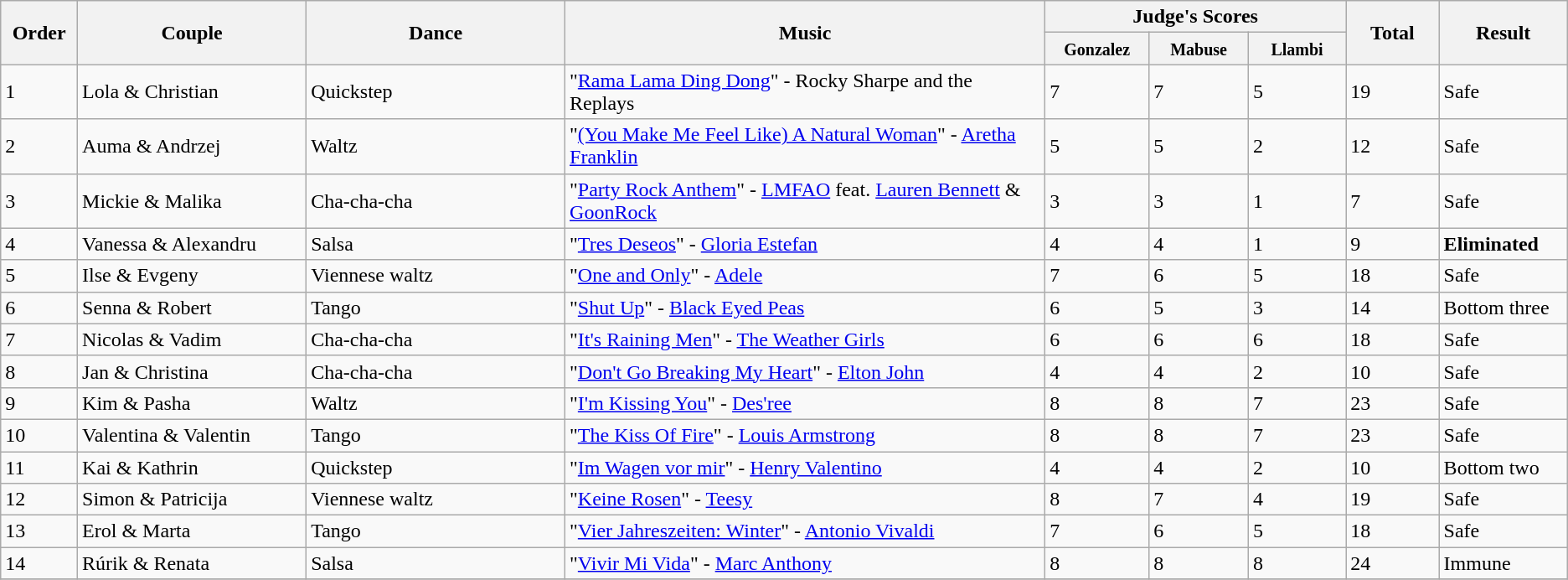<table class="wikitable sortable center">
<tr>
<th rowspan="2" style="width: 4em">Order</th>
<th rowspan="2" style="width: 17em">Couple</th>
<th rowspan="2" style="width: 20em">Dance</th>
<th rowspan="2" style="width: 40em">Music</th>
<th colspan="3">Judge's Scores</th>
<th rowspan="2" style="width: 6em">Total</th>
<th rowspan="2" style="width: 7em">Result</th>
</tr>
<tr>
<th style="width: 6em"><small>Gonzalez</small></th>
<th style="width: 6em"><small>Mabuse</small></th>
<th style="width: 6em"><small>Llambi</small></th>
</tr>
<tr>
<td>1</td>
<td>Lola & Christian</td>
<td>Quickstep</td>
<td>"<a href='#'>Rama Lama Ding Dong</a>" - Rocky Sharpe and the Replays</td>
<td>7</td>
<td>7</td>
<td>5</td>
<td>19</td>
<td>Safe</td>
</tr>
<tr>
<td>2</td>
<td>Auma & Andrzej</td>
<td>Waltz</td>
<td>"<a href='#'>(You Make Me Feel Like) A Natural Woman</a>" - <a href='#'>Aretha Franklin</a></td>
<td>5</td>
<td>5</td>
<td>2</td>
<td>12</td>
<td>Safe</td>
</tr>
<tr>
<td>3</td>
<td>Mickie & Malika</td>
<td>Cha-cha-cha</td>
<td>"<a href='#'>Party Rock Anthem</a>" - <a href='#'>LMFAO</a> feat. <a href='#'>Lauren Bennett</a> & <a href='#'>GoonRock</a></td>
<td>3</td>
<td>3</td>
<td>1</td>
<td>7</td>
<td>Safe</td>
</tr>
<tr>
<td>4</td>
<td>Vanessa & Alexandru</td>
<td>Salsa</td>
<td>"<a href='#'>Tres Deseos</a>" - <a href='#'>Gloria Estefan</a></td>
<td>4</td>
<td>4</td>
<td>1</td>
<td>9</td>
<td><strong>Eliminated</strong></td>
</tr>
<tr>
<td>5</td>
<td>Ilse & Evgeny</td>
<td>Viennese waltz</td>
<td>"<a href='#'>One and Only</a>" - <a href='#'>Adele</a></td>
<td>7</td>
<td>6</td>
<td>5</td>
<td>18</td>
<td>Safe</td>
</tr>
<tr>
<td>6</td>
<td>Senna & Robert</td>
<td>Tango</td>
<td>"<a href='#'>Shut Up</a>" - <a href='#'>Black Eyed Peas</a></td>
<td>6</td>
<td>5</td>
<td>3</td>
<td>14</td>
<td>Bottom three</td>
</tr>
<tr>
<td>7</td>
<td>Nicolas & Vadim</td>
<td>Cha-cha-cha</td>
<td>"<a href='#'>It's Raining Men</a>" - <a href='#'>The Weather Girls</a></td>
<td>6</td>
<td>6</td>
<td>6</td>
<td>18</td>
<td>Safe</td>
</tr>
<tr>
<td>8</td>
<td>Jan & Christina</td>
<td>Cha-cha-cha</td>
<td>"<a href='#'>Don't Go Breaking My Heart</a>" - <a href='#'>Elton John</a></td>
<td>4</td>
<td>4</td>
<td>2</td>
<td>10</td>
<td>Safe</td>
</tr>
<tr>
<td>9</td>
<td>Kim & Pasha</td>
<td>Waltz</td>
<td>"<a href='#'>I'm Kissing You</a>" - <a href='#'>Des'ree</a></td>
<td>8</td>
<td>8</td>
<td>7</td>
<td>23</td>
<td>Safe</td>
</tr>
<tr>
<td>10</td>
<td>Valentina & Valentin</td>
<td>Tango</td>
<td>"<a href='#'>The Kiss Of Fire</a>" - <a href='#'>Louis Armstrong</a></td>
<td>8</td>
<td>8</td>
<td>7</td>
<td>23</td>
<td>Safe</td>
</tr>
<tr>
<td>11</td>
<td>Kai & Kathrin</td>
<td>Quickstep</td>
<td>"<a href='#'>Im Wagen vor mir</a>" - <a href='#'>Henry Valentino</a></td>
<td>4</td>
<td>4</td>
<td>2</td>
<td>10</td>
<td>Bottom two</td>
</tr>
<tr>
<td>12</td>
<td>Simon & Patricija</td>
<td>Viennese waltz</td>
<td>"<a href='#'>Keine Rosen</a>" - <a href='#'>Teesy</a></td>
<td>8</td>
<td>7</td>
<td>4</td>
<td>19</td>
<td>Safe</td>
</tr>
<tr>
<td>13</td>
<td>Erol & Marta</td>
<td>Tango</td>
<td>"<a href='#'>Vier Jahreszeiten: Winter</a>" - <a href='#'>Antonio Vivaldi</a></td>
<td>7</td>
<td>6</td>
<td>5</td>
<td>18</td>
<td>Safe</td>
</tr>
<tr>
<td>14</td>
<td>Rúrik & Renata</td>
<td>Salsa</td>
<td>"<a href='#'>Vivir Mi Vida</a>" - <a href='#'>Marc Anthony</a></td>
<td>8</td>
<td>8</td>
<td>8</td>
<td>24</td>
<td>Immune</td>
</tr>
<tr>
</tr>
</table>
